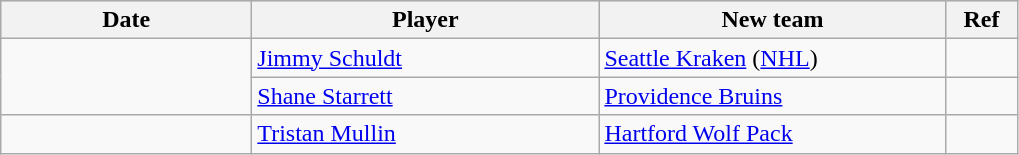<table class="wikitable">
<tr style="background:#ddd; text-align:center;">
<th style="width: 10em;">Date</th>
<th style="width: 14em;">Player</th>
<th style="width: 14em;">New team</th>
<th style="width: 2.5em;">Ref</th>
</tr>
<tr>
<td rowspan=2></td>
<td><a href='#'>Jimmy Schuldt</a></td>
<td><a href='#'>Seattle Kraken</a> (<a href='#'>NHL</a>)</td>
<td></td>
</tr>
<tr>
<td><a href='#'>Shane Starrett</a></td>
<td><a href='#'>Providence Bruins</a></td>
<td></td>
</tr>
<tr>
<td></td>
<td><a href='#'>Tristan Mullin</a></td>
<td><a href='#'>Hartford Wolf Pack</a></td>
<td></td>
</tr>
</table>
